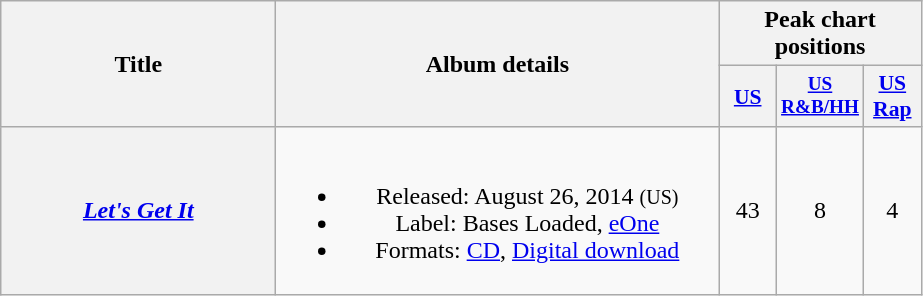<table class="wikitable plainrowheaders" style="text-align:center;">
<tr>
<th scope="col" rowspan="2" style="width:11em;">Title</th>
<th scope="col" rowspan="2" style="width:18em;">Album details</th>
<th scope="col" colspan="3">Peak chart positions</th>
</tr>
<tr>
<th scope="col" style="width:2.2em;font-size:90%;"><a href='#'>US</a><br></th>
<th scope="col" style="width:2.2em;font-size:80%;"><a href='#'>US<br>R&B/HH</a><br></th>
<th scope="col" style="width:2.2em;font-size:90%;"><a href='#'>US<br>Rap</a><br></th>
</tr>
<tr>
<th scope="row"><em><a href='#'>Let's Get It</a></em></th>
<td><br><ul><li>Released: August 26, 2014 <small>(US)</small></li><li>Label: Bases Loaded, <a href='#'>eOne</a></li><li>Formats: <a href='#'>CD</a>, <a href='#'>Digital download</a></li></ul></td>
<td>43</td>
<td>8</td>
<td>4</td>
</tr>
</table>
